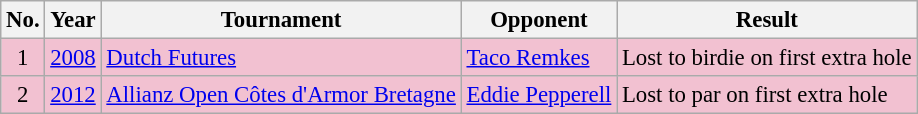<table class="wikitable" style="font-size:95%;">
<tr>
<th>No.</th>
<th>Year</th>
<th>Tournament</th>
<th>Opponent</th>
<th>Result</th>
</tr>
<tr style="background:#F2C1D1;">
<td align=center>1</td>
<td><a href='#'>2008</a></td>
<td><a href='#'>Dutch Futures</a></td>
<td> <a href='#'>Taco Remkes</a></td>
<td>Lost to birdie on first extra hole</td>
</tr>
<tr style="background:#F2C1D1;">
<td align=center>2</td>
<td><a href='#'>2012</a></td>
<td><a href='#'>Allianz Open Côtes d'Armor Bretagne</a></td>
<td> <a href='#'>Eddie Pepperell</a></td>
<td>Lost to par on first extra hole</td>
</tr>
</table>
